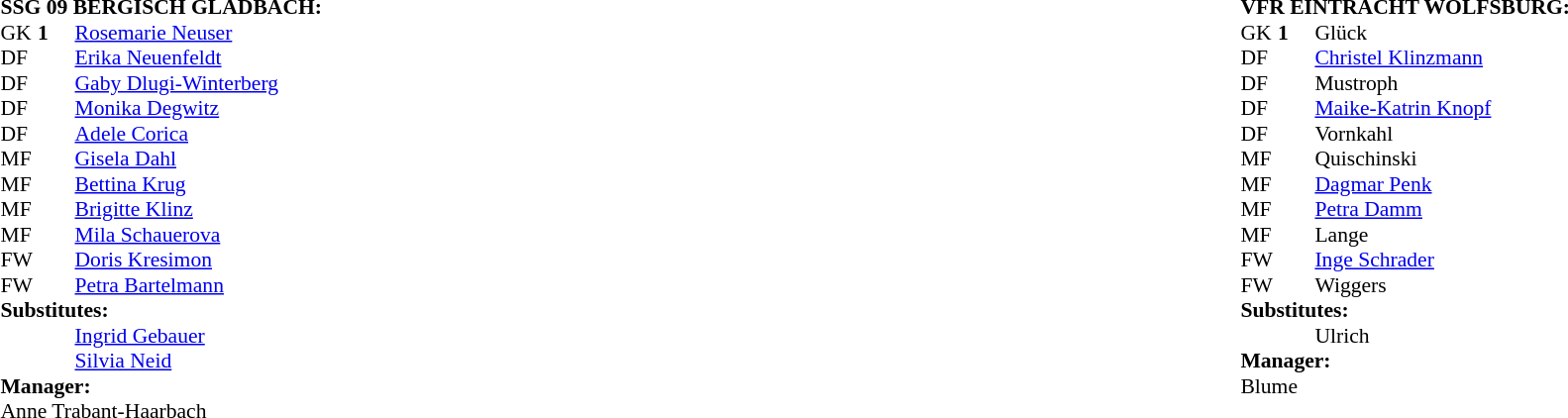<table width="100%">
<tr>
<td valign="top" width="50%"><br><table style="font-size: 90%" cellspacing="0" cellpadding="0">
<tr>
<td colspan="4"><strong>SSG 09 BERGISCH GLADBACH:</strong></td>
</tr>
<tr>
<th width="25"></th>
<th width="25"></th>
</tr>
<tr>
<td>GK</td>
<td><strong>1</strong></td>
<td> <a href='#'>Rosemarie Neuser</a></td>
</tr>
<tr>
<td>DF</td>
<td><strong></strong></td>
<td> <a href='#'>Erika Neuenfeldt</a></td>
</tr>
<tr>
<td>DF</td>
<td><strong></strong></td>
<td> <a href='#'>Gaby Dlugi-Winterberg</a></td>
</tr>
<tr>
<td>DF</td>
<td><strong></strong></td>
<td> <a href='#'>Monika Degwitz</a></td>
<td></td>
</tr>
<tr>
<td>DF</td>
<td><strong></strong></td>
<td> <a href='#'>Adele Corica</a></td>
<td></td>
<td></td>
</tr>
<tr>
<td>MF</td>
<td><strong></strong></td>
<td> <a href='#'>Gisela Dahl</a></td>
</tr>
<tr>
<td>MF</td>
<td><strong></strong></td>
<td> <a href='#'>Bettina Krug</a></td>
</tr>
<tr>
<td>MF</td>
<td><strong></strong></td>
<td> <a href='#'>Brigitte Klinz</a></td>
<td></td>
<td></td>
</tr>
<tr>
<td>MF</td>
<td><strong></strong></td>
<td> <a href='#'>Mila Schauerova</a></td>
</tr>
<tr>
<td>FW</td>
<td><strong></strong></td>
<td> <a href='#'>Doris Kresimon</a></td>
</tr>
<tr>
<td>FW</td>
<td><strong></strong></td>
<td> <a href='#'>Petra Bartelmann</a></td>
</tr>
<tr>
<td colspan=3><strong>Substitutes:</strong></td>
</tr>
<tr>
<td></td>
<td><strong></strong></td>
<td> <a href='#'>Ingrid Gebauer</a></td>
<td></td>
<td></td>
</tr>
<tr>
<td></td>
<td><strong></strong></td>
<td> <a href='#'>Silvia Neid</a></td>
<td></td>
<td></td>
</tr>
<tr>
<td colspan=3><strong>Manager:</strong></td>
</tr>
<tr>
<td colspan=4> Anne Trabant-Haarbach</td>
</tr>
</table>
</td>
<td></td>
<td valign="top" width="50%"><br><table style="font-size: 90%" cellspacing="0" cellpadding="0" align="center">
<tr>
<td colspan="4"><strong>VFR EINTRACHT WOLFSBURG:</strong></td>
</tr>
<tr>
<th width="25"></th>
<th width="25"></th>
</tr>
<tr>
<td>GK</td>
<td><strong>1</strong></td>
<td> Glück</td>
</tr>
<tr>
<td>DF</td>
<td><strong></strong></td>
<td> <a href='#'>Christel Klinzmann</a></td>
</tr>
<tr>
<td>DF</td>
<td><strong></strong></td>
<td> Mustroph</td>
</tr>
<tr>
<td>DF</td>
<td><strong></strong></td>
<td> <a href='#'>Maike-Katrin Knopf</a></td>
</tr>
<tr>
<td>DF</td>
<td><strong></strong></td>
<td> Vornkahl</td>
</tr>
<tr>
<td>MF</td>
<td><strong></strong></td>
<td> Quischinski</td>
</tr>
<tr>
<td>MF</td>
<td><strong></strong></td>
<td> <a href='#'>Dagmar Penk</a></td>
</tr>
<tr>
<td>MF</td>
<td><strong></strong></td>
<td> <a href='#'>Petra Damm</a></td>
</tr>
<tr>
<td>MF</td>
<td><strong></strong></td>
<td> Lange</td>
</tr>
<tr>
<td>FW</td>
<td><strong></strong></td>
<td> <a href='#'>Inge Schrader</a></td>
</tr>
<tr>
<td>FW</td>
<td><strong></strong></td>
<td> Wiggers</td>
<td></td>
<td></td>
</tr>
<tr>
<td colspan=3><strong>Substitutes:</strong></td>
</tr>
<tr>
<td></td>
<td><strong></strong></td>
<td> Ulrich</td>
<td></td>
<td></td>
</tr>
<tr>
<td colspan=3><strong>Manager:</strong></td>
</tr>
<tr>
<td colspan=4> Blume</td>
</tr>
</table>
</td>
</tr>
</table>
